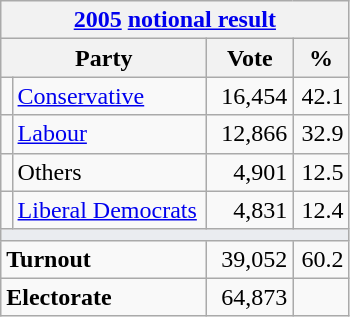<table class="wikitable">
<tr>
<th colspan="4"><a href='#'>2005</a> <a href='#'>notional result</a></th>
</tr>
<tr>
<th bgcolor="#DDDDFF" width="130px" colspan="2">Party</th>
<th bgcolor="#DDDDFF" width="50px">Vote</th>
<th bgcolor="#DDDDFF" width="30px">%</th>
</tr>
<tr>
<td></td>
<td><a href='#'>Conservative</a></td>
<td align=right>16,454</td>
<td align=right>42.1</td>
</tr>
<tr>
<td></td>
<td><a href='#'>Labour</a></td>
<td align=right>12,866</td>
<td align=right>32.9</td>
</tr>
<tr>
<td></td>
<td>Others</td>
<td align=right>4,901</td>
<td align=right>12.5</td>
</tr>
<tr>
<td></td>
<td><a href='#'>Liberal Democrats</a></td>
<td align=right>4,831</td>
<td align=right>12.4</td>
</tr>
<tr>
<td colspan="4" bgcolor="#EAECF0"></td>
</tr>
<tr>
<td colspan="2"><strong>Turnout</strong></td>
<td align=right>39,052</td>
<td align=right>60.2</td>
</tr>
<tr>
<td colspan="2"><strong>Electorate</strong></td>
<td align=right>64,873</td>
</tr>
</table>
